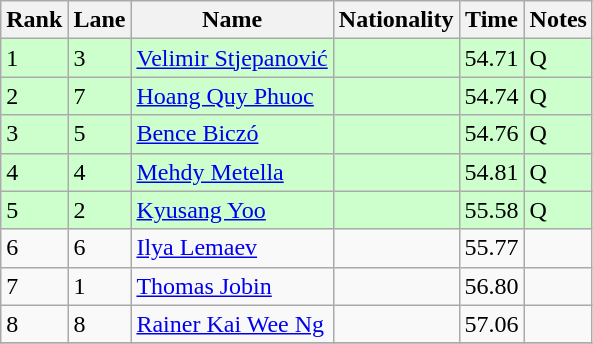<table class="wikitable">
<tr>
<th>Rank</th>
<th>Lane</th>
<th>Name</th>
<th>Nationality</th>
<th>Time</th>
<th>Notes</th>
</tr>
<tr bgcolor=ccffcc>
<td>1</td>
<td>3</td>
<td><a href='#'>Velimir Stjepanović</a></td>
<td></td>
<td>54.71</td>
<td>Q</td>
</tr>
<tr bgcolor=ccffcc>
<td>2</td>
<td>7</td>
<td><a href='#'>Hoang Quy Phuoc</a></td>
<td></td>
<td>54.74</td>
<td>Q</td>
</tr>
<tr bgcolor=ccffcc>
<td>3</td>
<td>5</td>
<td><a href='#'>Bence Biczó</a></td>
<td></td>
<td>54.76</td>
<td>Q</td>
</tr>
<tr bgcolor=ccffcc>
<td>4</td>
<td>4</td>
<td><a href='#'>Mehdy Metella</a></td>
<td></td>
<td>54.81</td>
<td>Q</td>
</tr>
<tr bgcolor=ccffcc>
<td>5</td>
<td>2</td>
<td><a href='#'>Kyusang Yoo</a></td>
<td></td>
<td>55.58</td>
<td>Q</td>
</tr>
<tr>
<td>6</td>
<td>6</td>
<td><a href='#'>Ilya Lemaev</a></td>
<td></td>
<td>55.77</td>
<td></td>
</tr>
<tr>
<td>7</td>
<td>1</td>
<td><a href='#'>Thomas Jobin</a></td>
<td></td>
<td>56.80</td>
<td></td>
</tr>
<tr>
<td>8</td>
<td>8</td>
<td><a href='#'>Rainer Kai Wee Ng</a></td>
<td></td>
<td>57.06</td>
<td></td>
</tr>
<tr>
</tr>
</table>
